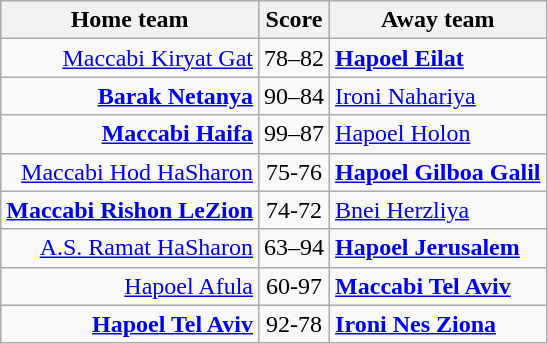<table class="wikitable" style="text-align: center">
<tr>
<th>Home team</th>
<th>Score</th>
<th>Away team</th>
</tr>
<tr>
<td align="right"><a href='#'>Maccabi Kiryat Gat</a></td>
<td>78–82</td>
<td align="left"><strong><a href='#'>Hapoel Eilat</a></strong></td>
</tr>
<tr>
<td align="right"><strong><a href='#'>Barak Netanya</a></strong></td>
<td>90–84</td>
<td align="left"><a href='#'>Ironi Nahariya</a></td>
</tr>
<tr>
<td align="right"><strong><a href='#'>Maccabi Haifa</a></strong></td>
<td>99–87</td>
<td align="left"><a href='#'>Hapoel Holon</a></td>
</tr>
<tr>
<td align="right"><a href='#'>Maccabi Hod HaSharon</a></td>
<td>75-76</td>
<td align="left"><strong><a href='#'>Hapoel Gilboa Galil</a></strong></td>
</tr>
<tr>
<td align="right"><strong><a href='#'>Maccabi Rishon LeZion</a></strong></td>
<td>74-72</td>
<td align="left"><a href='#'>Bnei Herzliya</a></td>
</tr>
<tr>
<td align="right"><a href='#'>A.S. Ramat HaSharon</a></td>
<td>63–94</td>
<td align="left"><strong><a href='#'>Hapoel Jerusalem</a></strong></td>
</tr>
<tr>
<td align="right"><a href='#'>Hapoel Afula</a></td>
<td>60-97</td>
<td align="left"><strong><a href='#'>Maccabi Tel Aviv</a></strong></td>
</tr>
<tr>
<td align="right"><strong><a href='#'>Hapoel Tel Aviv</a></strong></td>
<td>92-78</td>
<td align="left"><strong><a href='#'>Ironi Nes Ziona</a></strong></td>
</tr>
</table>
